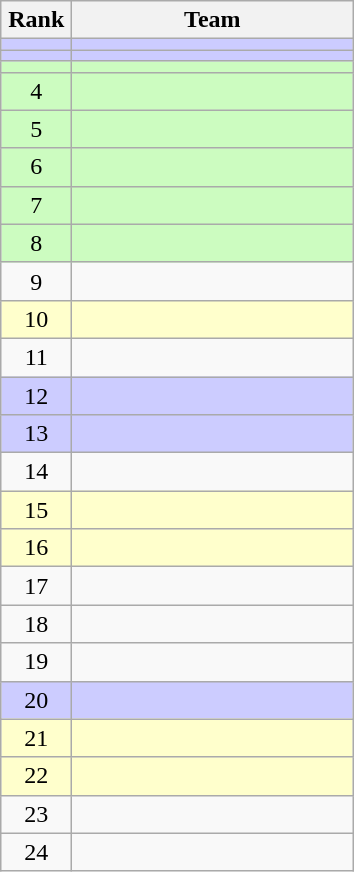<table class="wikitable" style="text-align: center;">
<tr>
<th width=40>Rank</th>
<th width=180>Team</th>
</tr>
<tr bgcolor=#ccccff>
<td></td>
<td align="left"></td>
</tr>
<tr bgcolor=#ccccff>
<td></td>
<td align="left"></td>
</tr>
<tr bgcolor=#ccffccc>
<td></td>
<td align="left"></td>
</tr>
<tr bgcolor=#ccffccc>
<td>4</td>
<td align="left"></td>
</tr>
<tr bgcolor=#ccffccc>
<td>5</td>
<td align="left"></td>
</tr>
<tr bgcolor=#ccffccc>
<td>6</td>
<td align="left"></td>
</tr>
<tr bgcolor=#ccffccc>
<td>7</td>
<td align="left"></td>
</tr>
<tr bgcolor=#ccffccc>
<td>8</td>
<td align="left"></td>
</tr>
<tr>
<td>9</td>
<td align="left"></td>
</tr>
<tr bgcolor=#ffffcc>
<td>10</td>
<td align="left"></td>
</tr>
<tr>
<td>11</td>
<td align="left"></td>
</tr>
<tr bgcolor=#ccccff>
<td>12</td>
<td align="left"></td>
</tr>
<tr bgcolor=#ccccff>
<td>13</td>
<td align="left"></td>
</tr>
<tr>
<td>14</td>
<td align="left"></td>
</tr>
<tr bgcolor=#ffffcc>
<td>15</td>
<td align="left"></td>
</tr>
<tr bgcolor=#ffffcc>
<td>16</td>
<td align="left"></td>
</tr>
<tr>
<td>17</td>
<td align="left"></td>
</tr>
<tr>
<td>18</td>
<td align="left"></td>
</tr>
<tr>
<td>19</td>
<td align="left"></td>
</tr>
<tr bgcolor=#ccccff>
<td>20</td>
<td align="left"></td>
</tr>
<tr bgcolor=#ffffcc>
<td>21</td>
<td align="left"></td>
</tr>
<tr bgcolor=#ffffcc>
<td>22</td>
<td align="left"></td>
</tr>
<tr>
<td>23</td>
<td align="left"></td>
</tr>
<tr>
<td>24</td>
<td align="left"></td>
</tr>
</table>
